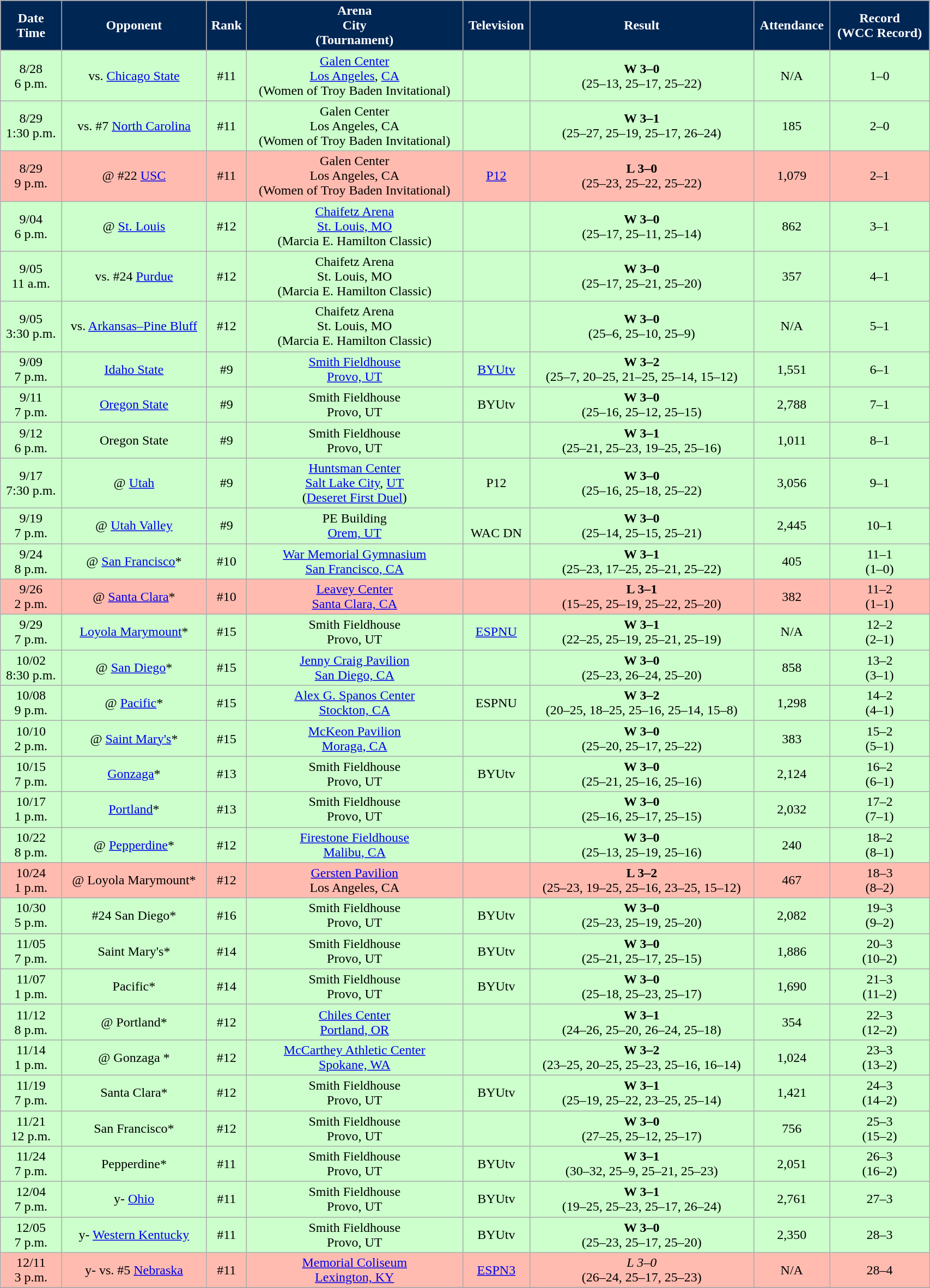<table class="wikitable sortable" style="width:90%">
<tr>
<th style="background:#002654; color:#FFFFFF;" scope="col">Date<br>Time</th>
<th style="background:#002654; color:#FFFFFF;" scope="col">Opponent</th>
<th style="background:#002654; color:#FFFFFF;" scope="col">Rank</th>
<th style="background:#002654; color:#FFFFFF;" scope="col">Arena<br>City<br>(Tournament)</th>
<th style="background:#002654; color:#FFFFFF;" scope="col">Television</th>
<th style="background:#002654; color:#FFFFFF;" scope="col">Result</th>
<th style="background:#002654; color:#FFFFFF;" scope="col">Attendance</th>
<th style="background:#002654; color:#FFFFFF;" scope="col">Record<br>(WCC Record)</th>
</tr>
<tr align="center" bgcolor="#ccffcc">
<td>8/28<br>6 p.m.</td>
<td>vs. <a href='#'>Chicago State</a></td>
<td>#11</td>
<td><a href='#'>Galen Center</a><br><a href='#'>Los Angeles</a>, <a href='#'>CA</a><br>(Women of Troy Baden Invitational)</td>
<td></td>
<td><strong>W 3–0</strong><br>(25–13, 25–17, 25–22)</td>
<td>N/A</td>
<td>1–0</td>
</tr>
<tr align="center" bgcolor="#ccffcc">
<td>8/29<br>1:30 p.m.</td>
<td>vs. #7 <a href='#'>North Carolina</a></td>
<td>#11</td>
<td>Galen Center<br>Los Angeles, CA<br>(Women of Troy Baden Invitational)</td>
<td></td>
<td><strong>W 3–1</strong><br>(25–27, 25–19, 25–17, 26–24)</td>
<td>185</td>
<td>2–0</td>
</tr>
<tr align="center" bgcolor="#ffbbb">
<td>8/29<br>9 p.m.</td>
<td>@ #22 <a href='#'>USC</a></td>
<td>#11</td>
<td>Galen Center<br>Los Angeles, CA<br>(Women of Troy Baden Invitational)</td>
<td><a href='#'>P12</a></td>
<td><strong>L 3–0</strong><br>(25–23, 25–22, 25–22)</td>
<td>1,079</td>
<td>2–1</td>
</tr>
<tr align="center" bgcolor="#ccffcc">
<td>9/04<br>6 p.m.</td>
<td>@ <a href='#'>St. Louis</a></td>
<td>#12</td>
<td><a href='#'>Chaifetz Arena</a><br><a href='#'>St. Louis, MO</a><br>(Marcia E. Hamilton Classic)</td>
<td></td>
<td><strong>W 3–0</strong><br>(25–17, 25–11, 25–14)</td>
<td>862</td>
<td>3–1</td>
</tr>
<tr align="center" bgcolor="#ccffcc">
<td>9/05<br>11 a.m.</td>
<td>vs. #24 <a href='#'>Purdue</a></td>
<td>#12</td>
<td>Chaifetz Arena<br>St. Louis, MO<br>(Marcia E. Hamilton Classic)</td>
<td></td>
<td><strong>W 3–0</strong><br>(25–17, 25–21, 25–20)</td>
<td>357</td>
<td>4–1</td>
</tr>
<tr align="center" bgcolor="#ccffcc">
<td>9/05<br>3:30 p.m.</td>
<td>vs. <a href='#'>Arkansas–Pine Bluff</a></td>
<td>#12</td>
<td>Chaifetz Arena<br>St. Louis, MO<br>(Marcia E. Hamilton Classic)</td>
<td></td>
<td><strong>W 3–0</strong><br>(25–6, 25–10, 25–9)</td>
<td>N/A</td>
<td>5–1</td>
</tr>
<tr align="center" bgcolor="#ccffcc">
<td>9/09<br>7 p.m.</td>
<td><a href='#'>Idaho State</a></td>
<td>#9</td>
<td><a href='#'>Smith Fieldhouse</a><br><a href='#'>Provo, UT</a></td>
<td><a href='#'>BYUtv</a></td>
<td><strong>W 3–2</strong><br>(25–7, 20–25, 21–25, 25–14, 15–12)</td>
<td>1,551</td>
<td>6–1</td>
</tr>
<tr align="center" bgcolor="#ccffcc">
<td>9/11<br>7 p.m.</td>
<td><a href='#'>Oregon State</a></td>
<td>#9</td>
<td>Smith Fieldhouse<br>Provo, UT</td>
<td>BYUtv</td>
<td><strong>W 3–0</strong><br>(25–16, 25–12, 25–15)</td>
<td>2,788</td>
<td>7–1</td>
</tr>
<tr align="center" bgcolor="#ccffcc">
<td>9/12<br>6 p.m.</td>
<td>Oregon State</td>
<td>#9</td>
<td>Smith Fieldhouse<br>Provo, UT</td>
<td></td>
<td><strong>W 3–1</strong><br>(25–21, 25–23, 19–25, 25–16)</td>
<td>1,011</td>
<td>8–1</td>
</tr>
<tr align="center" bgcolor="#ccffcc">
<td>9/17<br>7:30 p.m.</td>
<td>@ <a href='#'>Utah</a></td>
<td>#9</td>
<td><a href='#'>Huntsman Center</a><br><a href='#'>Salt Lake City</a>, <a href='#'>UT</a><br>(<a href='#'>Deseret First Duel</a>)</td>
<td>P12</td>
<td><strong>W 3–0</strong><br>(25–16, 25–18, 25–22)</td>
<td>3,056</td>
<td>9–1</td>
</tr>
<tr align="center" bgcolor="#ccffcc">
<td>9/19<br>7 p.m.</td>
<td>@ <a href='#'>Utah Valley</a></td>
<td>#9</td>
<td>PE Building<br><a href='#'>Orem, UT</a></td>
<td><br>WAC DN</td>
<td><strong>W 3–0</strong><br>(25–14, 25–15, 25–21)</td>
<td>2,445</td>
<td>10–1</td>
</tr>
<tr align="center" bgcolor="#ccffcc">
<td>9/24<br>8 p.m.</td>
<td>@ <a href='#'>San Francisco</a>*</td>
<td>#10</td>
<td><a href='#'>War Memorial Gymnasium</a><br><a href='#'>San Francisco, CA</a></td>
<td></td>
<td><strong>W 3–1</strong><br>(25–23, 17–25, 25–21, 25–22)</td>
<td>405</td>
<td>11–1<br>(1–0)</td>
</tr>
<tr align="center" bgcolor="#ffbbb">
<td>9/26<br>2 p.m.</td>
<td>@ <a href='#'>Santa Clara</a>*</td>
<td>#10</td>
<td><a href='#'>Leavey Center</a><br><a href='#'>Santa Clara, CA</a></td>
<td></td>
<td><strong>L 3–1</strong><br>(15–25, 25–19, 25–22, 25–20)</td>
<td>382</td>
<td>11–2<br>(1–1)</td>
</tr>
<tr align="center" bgcolor="#ccffcc">
<td>9/29<br>7 p.m.</td>
<td><a href='#'>Loyola Marymount</a>*</td>
<td>#15</td>
<td>Smith Fieldhouse<br>Provo, UT</td>
<td><a href='#'>ESPNU</a></td>
<td><strong>W 3–1</strong><br>(22–25, 25–19, 25–21, 25–19)</td>
<td>N/A</td>
<td>12–2<br>(2–1)</td>
</tr>
<tr align="center" bgcolor="#ccffcc">
<td>10/02<br>8:30 p.m.</td>
<td>@ <a href='#'>San Diego</a>*</td>
<td>#15</td>
<td><a href='#'>Jenny Craig Pavilion</a><br><a href='#'>San Diego, CA</a></td>
<td></td>
<td><strong>W 3–0</strong><br>(25–23, 26–24, 25–20)</td>
<td>858</td>
<td>13–2<br>(3–1)</td>
</tr>
<tr align="center" bgcolor="#ccffcc">
<td>10/08<br>9 p.m.</td>
<td>@ <a href='#'>Pacific</a>*</td>
<td>#15</td>
<td><a href='#'>Alex G. Spanos Center</a><br><a href='#'>Stockton, CA</a></td>
<td>ESPNU</td>
<td><strong>W 3–2</strong><br>(20–25, 18–25, 25–16, 25–14, 15–8)</td>
<td>1,298</td>
<td>14–2<br>(4–1)</td>
</tr>
<tr align="center" bgcolor="#ccffcc">
<td>10/10<br>2 p.m.</td>
<td>@ <a href='#'>Saint Mary's</a>*</td>
<td>#15</td>
<td><a href='#'>McKeon Pavilion</a><br><a href='#'>Moraga, CA</a></td>
<td></td>
<td><strong>W 3–0</strong><br>(25–20, 25–17, 25–22)</td>
<td>383</td>
<td>15–2<br>(5–1)</td>
</tr>
<tr align="center" bgcolor="#ccffcc">
<td>10/15<br>7 p.m.</td>
<td><a href='#'>Gonzaga</a>*</td>
<td>#13</td>
<td>Smith Fieldhouse<br>Provo, UT</td>
<td>BYUtv</td>
<td><strong>W 3–0</strong><br>(25–21, 25–16, 25–16)</td>
<td>2,124</td>
<td>16–2<br>(6–1)</td>
</tr>
<tr align="center" bgcolor="#ccffcc">
<td>10/17<br>1 p.m.</td>
<td><a href='#'>Portland</a>*</td>
<td>#13</td>
<td>Smith Fieldhouse<br>Provo, UT</td>
<td></td>
<td><strong>W 3–0</strong><br>(25–16, 25–17, 25–15)</td>
<td>2,032</td>
<td>17–2<br>(7–1)</td>
</tr>
<tr align="center" bgcolor="#ccffcc">
<td>10/22<br>8 p.m.</td>
<td>@ <a href='#'>Pepperdine</a>*</td>
<td>#12</td>
<td><a href='#'>Firestone Fieldhouse</a><br><a href='#'>Malibu, CA</a></td>
<td></td>
<td><strong>W 3–0</strong><br>(25–13, 25–19, 25–16)</td>
<td>240</td>
<td>18–2<br>(8–1)</td>
</tr>
<tr align="center" bgcolor="#ffbbb">
<td>10/24<br>1 p.m.</td>
<td>@ Loyola Marymount*</td>
<td>#12</td>
<td><a href='#'>Gersten Pavilion</a><br>Los Angeles, CA</td>
<td></td>
<td><strong>L 3–2</strong><br>(25–23, 19–25, 25–16, 23–25, 15–12)</td>
<td>467</td>
<td>18–3<br>(8–2)</td>
</tr>
<tr align="center" bgcolor="#ccffcc">
<td>10/30<br>5 p.m.</td>
<td>#24 San Diego*</td>
<td>#16</td>
<td>Smith Fieldhouse<br>Provo, UT</td>
<td>BYUtv</td>
<td><strong>W 3–0</strong><br>(25–23, 25–19, 25–20)</td>
<td>2,082</td>
<td>19–3<br>(9–2)</td>
</tr>
<tr align="center" bgcolor="#ccffcc">
<td>11/05<br>7 p.m.</td>
<td>Saint Mary's*</td>
<td>#14</td>
<td>Smith Fieldhouse<br>Provo, UT</td>
<td>BYUtv</td>
<td><strong>W 3–0</strong><br>(25–21, 25–17, 25–15)</td>
<td>1,886</td>
<td>20–3<br>(10–2)</td>
</tr>
<tr align="center" bgcolor="#ccffcc">
<td>11/07<br>1 p.m.</td>
<td>Pacific*</td>
<td>#14</td>
<td>Smith Fieldhouse<br>Provo, UT</td>
<td>BYUtv</td>
<td><strong>W 3–0</strong><br>(25–18, 25–23, 25–17)</td>
<td>1,690</td>
<td>21–3<br>(11–2)</td>
</tr>
<tr align="center" bgcolor="#ccffcc">
<td>11/12<br>8 p.m.</td>
<td>@ Portland*</td>
<td>#12</td>
<td><a href='#'>Chiles Center</a><br><a href='#'>Portland, OR</a></td>
<td></td>
<td><strong>W 3–1</strong><br>(24–26, 25–20, 26–24, 25–18)</td>
<td>354</td>
<td>22–3<br>(12–2)</td>
</tr>
<tr align="center" bgcolor="#ccffcc">
<td>11/14<br>1 p.m.</td>
<td>@ Gonzaga *</td>
<td>#12</td>
<td><a href='#'>McCarthey Athletic Center</a><br><a href='#'>Spokane, WA</a></td>
<td></td>
<td><strong>W 3–2</strong><br>(23–25, 20–25, 25–23, 25–16, 16–14)</td>
<td>1,024</td>
<td>23–3<br>(13–2)</td>
</tr>
<tr align="center" bgcolor="#ccffcc">
<td>11/19<br>7 p.m.</td>
<td>Santa Clara*</td>
<td>#12</td>
<td>Smith Fieldhouse<br>Provo, UT</td>
<td>BYUtv</td>
<td><strong>W 3–1</strong><br>(25–19, 25–22, 23–25, 25–14)</td>
<td>1,421</td>
<td>24–3<br>(14–2)</td>
</tr>
<tr align="center" bgcolor="#ccffcc">
<td>11/21<br>12 p.m.</td>
<td>San Francisco*</td>
<td>#12</td>
<td>Smith Fieldhouse<br>Provo, UT</td>
<td></td>
<td><strong>W 3–0</strong><br>(27–25, 25–12, 25–17)</td>
<td>756</td>
<td>25–3<br>(15–2)</td>
</tr>
<tr align="center" bgcolor="#ccffcc">
<td>11/24<br>7 p.m.</td>
<td>Pepperdine*</td>
<td>#11</td>
<td>Smith Fieldhouse<br>Provo, UT</td>
<td>BYUtv</td>
<td><strong>W 3–1</strong><br>(30–32, 25–9, 25–21, 25–23)</td>
<td>2,051</td>
<td>26–3<br>(16–2)</td>
</tr>
<tr align="center" bgcolor="#ccffcc">
<td>12/04<br>7 p.m.</td>
<td>y- <a href='#'>Ohio</a></td>
<td>#11</td>
<td>Smith Fieldhouse<br>Provo, UT</td>
<td>BYUtv</td>
<td><strong>W 3–1</strong><br>(19–25, 25–23, 25–17, 26–24)</td>
<td>2,761</td>
<td>27–3</td>
</tr>
<tr align="center" bgcolor="#ccffcc">
<td>12/05<br>7 p.m.</td>
<td>y- <a href='#'>Western Kentucky</a></td>
<td>#11</td>
<td>Smith Fieldhouse<br>Provo, UT</td>
<td>BYUtv</td>
<td><strong>W 3–0</strong><br>(25–23, 25–17, 25–20)</td>
<td>2,350</td>
<td>28–3</td>
</tr>
<tr align="center" bgcolor="#ffbbb">
<td>12/11<br>3 p.m.</td>
<td>y- vs. #5 <a href='#'>Nebraska</a></td>
<td>#11</td>
<td><a href='#'>Memorial Coliseum</a><br><a href='#'>Lexington, KY</a></td>
<td><a href='#'>ESPN3</a></td>
<td><em>L 3–0</em><br>(26–24, 25–17, 25–23)</td>
<td>N/A</td>
<td>28–4</td>
</tr>
<tr>
</tr>
</table>
